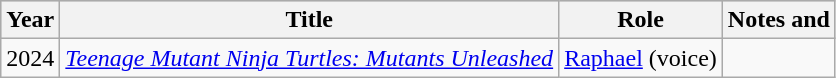<table class="wikitable">
<tr style="background:#ccc; text-align:center;">
<th>Year</th>
<th>Title</th>
<th>Role</th>
<th>Notes and </th>
</tr>
<tr>
<td>2024</td>
<td><em><a href='#'>Teenage Mutant Ninja Turtles: Mutants Unleashed</a></em></td>
<td><a href='#'>Raphael</a> (voice)</td>
<td></td>
</tr>
</table>
